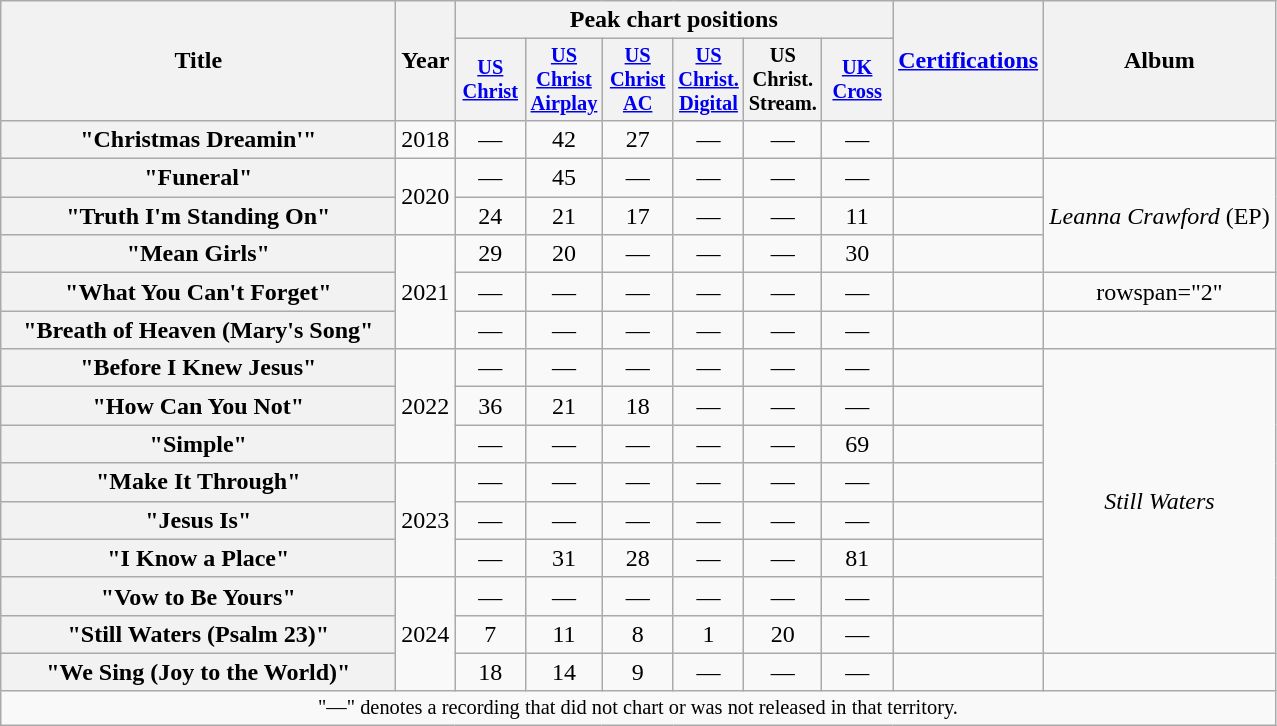<table class="wikitable plainrowheaders" style="text-align:center;">
<tr>
<th rowspan="2" scope="col" style="width:16em;">Title</th>
<th rowspan="2">Year</th>
<th colspan="6">Peak chart positions</th>
<th rowspan="2"><a href='#'>Certifications</a></th>
<th rowspan="2">Album</th>
</tr>
<tr>
<th scope="col" style="width:3em;font-size:85%;"><a href='#'>US<br>Christ</a><br></th>
<th scope="col" style="width:3em;font-size:85%;"><a href='#'>US<br>Christ<br>Airplay</a><br></th>
<th scope="col" style="width:3em;font-size:85%;"><a href='#'>US<br>Christ<br>AC</a><br></th>
<th scope="col" style="width:3em;font-size:85%;"><a href='#'>US<br>Christ.<br>Digital</a><br></th>
<th scope="col" style="width:3em;font-size:85%;">US<br>Christ.<br>Stream.<br></th>
<th scope="col" style="width:3em;font-size:85%;"><a href='#'>UK<br>Cross</a><br></th>
</tr>
<tr>
<th scope="row">"Christmas Dreamin'"</th>
<td>2018</td>
<td>—</td>
<td>42</td>
<td>27</td>
<td>—</td>
<td>—</td>
<td>—</td>
<td></td>
<td></td>
</tr>
<tr>
<th scope="row">"Funeral"</th>
<td rowspan="2">2020</td>
<td>—</td>
<td>45</td>
<td>—</td>
<td>—</td>
<td>—</td>
<td>—</td>
<td></td>
<td rowspan="3"><em>Leanna Crawford</em> (EP)</td>
</tr>
<tr>
<th scope="row">"Truth I'm Standing On"</th>
<td>24</td>
<td>21</td>
<td>17</td>
<td>—</td>
<td>—</td>
<td>11</td>
<td></td>
</tr>
<tr>
<th scope="row">"Mean Girls"<br></th>
<td rowspan="3">2021</td>
<td>29</td>
<td>20</td>
<td>—</td>
<td>—</td>
<td>—</td>
<td>30</td>
<td></td>
</tr>
<tr>
<th scope="row">"What You Can't Forget"</th>
<td>—</td>
<td>—</td>
<td>—</td>
<td>—</td>
<td>—</td>
<td>—</td>
<td></td>
<td>rowspan="2" </td>
</tr>
<tr>
<th scope="row">"Breath of Heaven (Mary's Song"</th>
<td>—</td>
<td>—</td>
<td>—</td>
<td>—</td>
<td>—</td>
<td>—</td>
<td></td>
</tr>
<tr>
<th scope="row">"Before I Knew Jesus"</th>
<td rowspan="3">2022</td>
<td>—</td>
<td>—</td>
<td>—</td>
<td>—</td>
<td>—</td>
<td>—</td>
<td></td>
<td rowspan="8"><em>Still Waters</em></td>
</tr>
<tr>
<th scope="row">"How Can You Not"</th>
<td>36</td>
<td>21</td>
<td>18</td>
<td>—</td>
<td>—</td>
<td>—</td>
<td></td>
</tr>
<tr>
<th scope="row">"Simple"</th>
<td>—</td>
<td>—</td>
<td>—</td>
<td>—</td>
<td>—</td>
<td>69</td>
<td></td>
</tr>
<tr>
<th scope="row">"Make It Through"</th>
<td rowspan="3">2023</td>
<td>—</td>
<td>—</td>
<td>—</td>
<td>—</td>
<td>—</td>
<td>—</td>
<td></td>
</tr>
<tr>
<th scope="row">"Jesus Is"</th>
<td>—</td>
<td>—</td>
<td>—</td>
<td>—</td>
<td>—</td>
<td>—</td>
<td></td>
</tr>
<tr>
<th scope="row">"I Know a Place"</th>
<td>—</td>
<td>31</td>
<td>28</td>
<td>—</td>
<td>—</td>
<td>81</td>
<td></td>
</tr>
<tr>
<th scope="row">"Vow to Be Yours"</th>
<td rowspan="3">2024</td>
<td>—</td>
<td>—</td>
<td>—</td>
<td>—</td>
<td>—</td>
<td>—</td>
<td></td>
</tr>
<tr>
<th scope="row">"Still Waters (Psalm 23)"</th>
<td>7</td>
<td>11</td>
<td>8</td>
<td>1</td>
<td>20</td>
<td>—</td>
<td></td>
</tr>
<tr>
<th scope="row">"We Sing (Joy to the World)"<br></th>
<td>18</td>
<td>14</td>
<td>9</td>
<td>—</td>
<td>—</td>
<td>—</td>
<td></td>
<td></td>
</tr>
<tr>
<td colspan="15" style="font-size:85%">"—" denotes a recording that did not chart or was not released in that territory.</td>
</tr>
</table>
